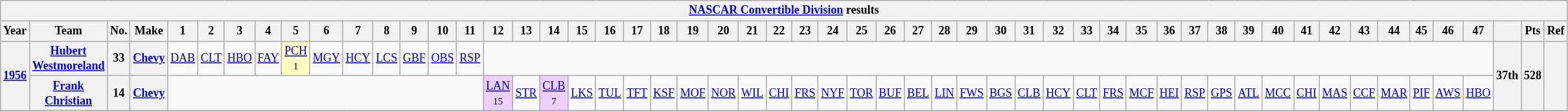<table class="wikitable" style="text-align:center; font-size:75%">
<tr>
<th colspan=69><a href='#'>NASCAR Convertible Division</a> results</th>
</tr>
<tr>
<th>Year</th>
<th>Team</th>
<th>No.</th>
<th>Make</th>
<th>1</th>
<th>2</th>
<th>3</th>
<th>4</th>
<th>5</th>
<th>6</th>
<th>7</th>
<th>8</th>
<th>9</th>
<th>10</th>
<th>11</th>
<th>12</th>
<th>13</th>
<th>14</th>
<th>15</th>
<th>16</th>
<th>17</th>
<th>18</th>
<th>19</th>
<th>20</th>
<th>21</th>
<th>22</th>
<th>23</th>
<th>24</th>
<th>25</th>
<th>26</th>
<th>27</th>
<th>28</th>
<th>29</th>
<th>30</th>
<th>31</th>
<th>32</th>
<th>33</th>
<th>34</th>
<th>35</th>
<th>36</th>
<th>37</th>
<th>38</th>
<th>39</th>
<th>40</th>
<th>41</th>
<th>42</th>
<th>43</th>
<th>44</th>
<th>45</th>
<th>46</th>
<th>47</th>
<th></th>
<th>Pts</th>
<th>Ref</th>
</tr>
<tr>
<th rowspan=2><a href='#'>1956</a></th>
<th><a href='#'>Hubert Westmoreland</a></th>
<th>33</th>
<th><a href='#'>Chevy</a></th>
<td><a href='#'>DAB</a></td>
<td><a href='#'>CLT</a></td>
<td><a href='#'>HBO</a></td>
<td><a href='#'>FAY</a></td>
<td style="background:#FFFFBF;"><a href='#'>PCH</a> <br><small>1</small></td>
<td><a href='#'>MGY</a></td>
<td><a href='#'>HCY</a></td>
<td><a href='#'>LCS</a></td>
<td><a href='#'>GBF</a></td>
<td><a href='#'>OBS</a></td>
<td><a href='#'>RSP</a></td>
<td colspan=36></td>
<th rowspan=2>37th</th>
<th rowspan=2>528</th>
<th rowspan=2></th>
</tr>
<tr>
<th><a href='#'>Frank Christian</a></th>
<th>14</th>
<th><a href='#'>Chevy</a></th>
<td colspan=11></td>
<td style="background:#EFCFFF;"><a href='#'>LAN</a> <br><small>15</small></td>
<td><a href='#'>STR</a></td>
<td style="background:#EFCFFF;"><a href='#'>CLB</a> <br><small>7</small></td>
<td><a href='#'>LKS</a></td>
<td><a href='#'>TUL</a></td>
<td><a href='#'>TFT</a></td>
<td><a href='#'>KSF</a></td>
<td><a href='#'>MOF</a></td>
<td><a href='#'>NOR</a></td>
<td><a href='#'>WIL</a></td>
<td><a href='#'>CHI</a></td>
<td><a href='#'>FRS</a></td>
<td><a href='#'>NYF</a></td>
<td><a href='#'>TOR</a></td>
<td><a href='#'>BUF</a></td>
<td><a href='#'>BEL</a></td>
<td><a href='#'>LIN</a></td>
<td><a href='#'>FWS</a></td>
<td><a href='#'>BGS</a></td>
<td><a href='#'>CLB</a></td>
<td><a href='#'>HCY</a></td>
<td><a href='#'>CLT</a></td>
<td><a href='#'>FRS</a></td>
<td><a href='#'>MCF</a></td>
<td><a href='#'>HEI</a></td>
<td><a href='#'>RSP</a></td>
<td><a href='#'>GPS</a></td>
<td><a href='#'>ATL</a></td>
<td><a href='#'>MCC</a></td>
<td><a href='#'>CHI</a></td>
<td><a href='#'>MAS</a></td>
<td><a href='#'>CCF</a></td>
<td><a href='#'>MAR</a></td>
<td><a href='#'>PIF</a></td>
<td><a href='#'>AWS</a></td>
<td><a href='#'>HBO</a></td>
</tr>
</table>
